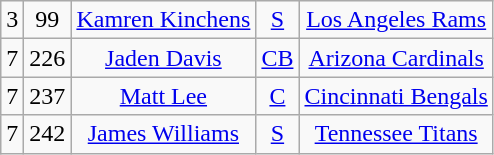<table class="wikitable" style="text-align:center">
<tr>
<td>3</td>
<td>99</td>
<td><a href='#'>Kamren Kinchens</a></td>
<td><a href='#'>S</a></td>
<td><a href='#'>Los Angeles Rams</a></td>
</tr>
<tr>
<td>7</td>
<td>226</td>
<td><a href='#'>Jaden Davis</a></td>
<td><a href='#'>CB</a></td>
<td><a href='#'>Arizona Cardinals</a></td>
</tr>
<tr>
<td>7</td>
<td>237</td>
<td><a href='#'>Matt Lee</a></td>
<td><a href='#'>C</a></td>
<td><a href='#'>Cincinnati Bengals</a></td>
</tr>
<tr>
<td>7</td>
<td>242</td>
<td><a href='#'>James Williams</a></td>
<td><a href='#'>S</a></td>
<td><a href='#'>Tennessee Titans</a></td>
</tr>
</table>
